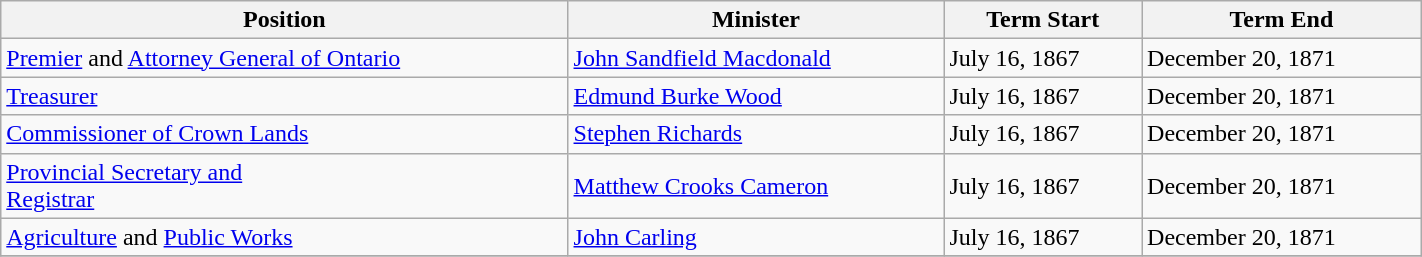<table class="wikitable" style="width: 75%">
<tr>
<th>Position</th>
<th>Minister</th>
<th>Term Start</th>
<th>Term End</th>
</tr>
<tr>
<td><a href='#'>Premier</a> and <a href='#'>Attorney General of Ontario</a></td>
<td><a href='#'>John Sandfield Macdonald</a></td>
<td>July 16, 1867</td>
<td>December 20, 1871</td>
</tr>
<tr>
<td><a href='#'>Treasurer</a></td>
<td><a href='#'>Edmund Burke Wood</a></td>
<td>July 16, 1867</td>
<td>December 20, 1871</td>
</tr>
<tr>
<td><a href='#'>Commissioner of Crown Lands</a></td>
<td><a href='#'>Stephen Richards</a></td>
<td>July 16, 1867</td>
<td>December 20, 1871</td>
</tr>
<tr>
<td><a href='#'>Provincial Secretary and <br> Registrar</a></td>
<td><a href='#'>Matthew Crooks Cameron</a></td>
<td>July 16, 1867</td>
<td>December 20, 1871</td>
</tr>
<tr>
<td><a href='#'>Agriculture</a> and <a href='#'>Public Works</a></td>
<td><a href='#'>John Carling</a></td>
<td>July 16, 1867</td>
<td>December 20, 1871</td>
</tr>
<tr>
</tr>
</table>
